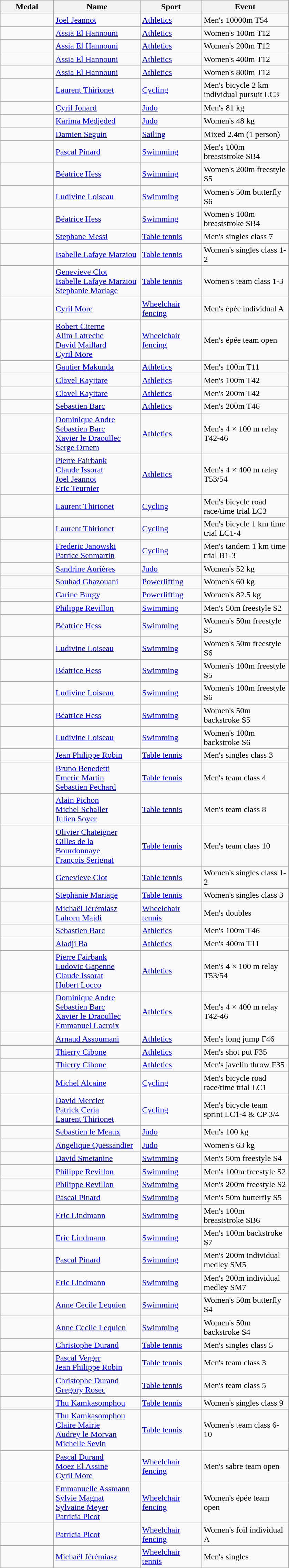<table class="wikitable">
<tr>
<th style="width:6em">Medal</th>
<th style="width:10em">Name</th>
<th style="width:7em">Sport</th>
<th style="width:10em">Event</th>
</tr>
<tr>
<td></td>
<td><a href='#'>Joel Jeannot</a></td>
<td><a href='#'>Athletics</a></td>
<td>Men's 10000m T54</td>
</tr>
<tr>
<td></td>
<td><a href='#'>Assia El Hannouni</a></td>
<td><a href='#'>Athletics</a></td>
<td>Women's 100m T12</td>
</tr>
<tr>
<td></td>
<td><a href='#'>Assia El Hannouni</a></td>
<td><a href='#'>Athletics</a></td>
<td>Women's 200m T12</td>
</tr>
<tr>
<td></td>
<td><a href='#'>Assia El Hannouni</a></td>
<td><a href='#'>Athletics</a></td>
<td>Women's 400m T12</td>
</tr>
<tr>
<td></td>
<td><a href='#'>Assia El Hannouni</a></td>
<td><a href='#'>Athletics</a></td>
<td>Women's 800m T12</td>
</tr>
<tr>
<td></td>
<td><a href='#'>Laurent Thirionet</a></td>
<td><a href='#'>Cycling</a></td>
<td>Men's bicycle 2 km individual pursuit LC3</td>
</tr>
<tr>
<td></td>
<td><a href='#'>Cyril Jonard</a></td>
<td><a href='#'>Judo</a></td>
<td>Men's 81 kg</td>
</tr>
<tr>
<td></td>
<td><a href='#'>Karima Medjeded</a></td>
<td><a href='#'>Judo</a></td>
<td>Women's 48 kg</td>
</tr>
<tr>
<td></td>
<td><a href='#'>Damien Seguin</a></td>
<td><a href='#'>Sailing</a></td>
<td>Mixed 2.4m (1 person)</td>
</tr>
<tr>
<td></td>
<td><a href='#'>Pascal Pinard</a></td>
<td><a href='#'>Swimming</a></td>
<td>Men's 100m breaststroke SB4</td>
</tr>
<tr>
<td></td>
<td><a href='#'>Béatrice Hess</a></td>
<td><a href='#'>Swimming</a></td>
<td>Women's 200m freestyle S5</td>
</tr>
<tr>
<td></td>
<td><a href='#'>Ludivine Loiseau</a></td>
<td><a href='#'>Swimming</a></td>
<td>Women's 50m butterfly S6</td>
</tr>
<tr>
<td></td>
<td><a href='#'>Béatrice Hess</a></td>
<td><a href='#'>Swimming</a></td>
<td>Women's 100m breaststroke SB4</td>
</tr>
<tr>
<td></td>
<td><a href='#'>Stephane Messi</a></td>
<td><a href='#'>Table tennis</a></td>
<td>Men's singles class 7</td>
</tr>
<tr>
<td></td>
<td><a href='#'>Isabelle Lafaye Marziou</a></td>
<td><a href='#'>Table tennis</a></td>
<td>Women's singles class 1-2</td>
</tr>
<tr>
<td></td>
<td><a href='#'>Genevieve Clot</a><br> <a href='#'>Isabelle Lafaye Marziou</a><br> <a href='#'>Stephanie Mariage</a></td>
<td><a href='#'>Table tennis</a></td>
<td>Women's team class 1-3</td>
</tr>
<tr>
<td></td>
<td><a href='#'>Cyril More</a></td>
<td><a href='#'>Wheelchair fencing</a></td>
<td>Men's épée individual A</td>
</tr>
<tr>
<td></td>
<td><a href='#'>Robert Citerne</a><br> <a href='#'>Alim Latreche</a><br> <a href='#'>David Maillard</a><br> <a href='#'>Cyril More</a></td>
<td><a href='#'>Wheelchair fencing</a></td>
<td>Men's épée team open</td>
</tr>
<tr>
<td></td>
<td><a href='#'>Gautier Makunda</a></td>
<td><a href='#'>Athletics</a></td>
<td>Men's 100m T11</td>
</tr>
<tr>
<td></td>
<td><a href='#'>Clavel Kayitare</a></td>
<td><a href='#'>Athletics</a></td>
<td>Men's 100m T42</td>
</tr>
<tr>
<td></td>
<td><a href='#'>Clavel Kayitare</a></td>
<td><a href='#'>Athletics</a></td>
<td>Men's 200m T42</td>
</tr>
<tr>
<td></td>
<td><a href='#'>Sebastien Barc</a></td>
<td><a href='#'>Athletics</a></td>
<td>Men's 200m T46</td>
</tr>
<tr>
<td></td>
<td><a href='#'>Dominique Andre</a><br> <a href='#'>Sebastien Barc</a><br> <a href='#'>Xavier le Draoullec</a><br> <a href='#'>Serge Ornem</a></td>
<td><a href='#'>Athletics</a></td>
<td>Men's 4 × 100 m relay T42-46</td>
</tr>
<tr>
<td></td>
<td><a href='#'>Pierre Fairbank</a><br> <a href='#'>Claude Issorat</a><br> <a href='#'>Joel Jeannot</a><br> <a href='#'>Eric Teurnier</a></td>
<td><a href='#'>Athletics</a></td>
<td>Men's 4 × 400 m relay T53/54</td>
</tr>
<tr>
<td></td>
<td><a href='#'>Laurent Thirionet</a></td>
<td><a href='#'>Cycling</a></td>
<td>Men's bicycle road race/time trial LC3</td>
</tr>
<tr>
<td></td>
<td><a href='#'>Laurent Thirionet</a></td>
<td><a href='#'>Cycling</a></td>
<td>Men's bicycle 1 km time trial LC1-4</td>
</tr>
<tr>
<td></td>
<td><a href='#'>Frederic Janowski</a><br> <a href='#'>Patrice Senmartin</a></td>
<td><a href='#'>Cycling</a></td>
<td>Men's tandem 1 km time trial B1-3</td>
</tr>
<tr>
<td></td>
<td><a href='#'>Sandrine Aurières</a></td>
<td><a href='#'>Judo</a></td>
<td>Women's 52 kg</td>
</tr>
<tr>
<td></td>
<td><a href='#'>Souhad Ghazouani</a></td>
<td><a href='#'>Powerlifting</a></td>
<td>Women's 60 kg</td>
</tr>
<tr>
<td></td>
<td><a href='#'>Carine Burgy</a></td>
<td><a href='#'>Powerlifting</a></td>
<td>Women's 82.5 kg</td>
</tr>
<tr>
<td></td>
<td><a href='#'>Philippe Revillon</a></td>
<td><a href='#'>Swimming</a></td>
<td>Men's 50m freestyle S2</td>
</tr>
<tr>
<td></td>
<td><a href='#'>Béatrice Hess</a></td>
<td><a href='#'>Swimming</a></td>
<td>Women's 50m freestyle S5</td>
</tr>
<tr>
<td></td>
<td><a href='#'>Ludivine Loiseau</a></td>
<td><a href='#'>Swimming</a></td>
<td>Women's 50m freestyle S6</td>
</tr>
<tr>
<td></td>
<td><a href='#'>Béatrice Hess</a></td>
<td><a href='#'>Swimming</a></td>
<td>Women's 100m freestyle S5</td>
</tr>
<tr>
<td></td>
<td><a href='#'>Ludivine Loiseau</a></td>
<td><a href='#'>Swimming</a></td>
<td>Women's 100m freestyle S6</td>
</tr>
<tr>
<td></td>
<td><a href='#'>Béatrice Hess</a></td>
<td><a href='#'>Swimming</a></td>
<td>Women's 50m backstroke S5</td>
</tr>
<tr>
<td></td>
<td><a href='#'>Ludivine Loiseau</a></td>
<td><a href='#'>Swimming</a></td>
<td>Women's 100m backstroke S6</td>
</tr>
<tr>
<td></td>
<td><a href='#'>Jean Philippe Robin</a></td>
<td><a href='#'>Table tennis</a></td>
<td>Men's singles class 3</td>
</tr>
<tr>
<td></td>
<td><a href='#'>Bruno Benedetti</a><br> <a href='#'>Emeric Martin</a><br> <a href='#'>Sebastien Pechard</a></td>
<td><a href='#'>Table tennis</a></td>
<td>Men's team class 4</td>
</tr>
<tr>
<td></td>
<td><a href='#'>Alain Pichon</a><br> <a href='#'>Michel Schaller</a><br> <a href='#'>Julien Soyer</a></td>
<td><a href='#'>Table tennis</a></td>
<td>Men's team class 8</td>
</tr>
<tr>
<td></td>
<td><a href='#'>Olivier Chateigner</a><br> <a href='#'>Gilles de la Bourdonnaye</a><br> <a href='#'>François Serignat</a></td>
<td><a href='#'>Table tennis</a></td>
<td>Men's team class 10</td>
</tr>
<tr>
<td></td>
<td><a href='#'>Genevieve Clot</a></td>
<td><a href='#'>Table tennis</a></td>
<td>Women's singles class 1-2</td>
</tr>
<tr>
<td></td>
<td><a href='#'>Stephanie Mariage</a></td>
<td><a href='#'>Table tennis</a></td>
<td>Women's singles class 3</td>
</tr>
<tr>
<td></td>
<td><a href='#'>Michaël Jérémiasz</a><br> <a href='#'>Lahcen Majdi</a></td>
<td><a href='#'>Wheelchair tennis</a></td>
<td>Men's doubles</td>
</tr>
<tr>
<td></td>
<td><a href='#'>Sebastien Barc</a></td>
<td><a href='#'>Athletics</a></td>
<td>Men's 100m T46</td>
</tr>
<tr>
<td></td>
<td><a href='#'>Aladji Ba</a></td>
<td><a href='#'>Athletics</a></td>
<td>Men's 400m T11</td>
</tr>
<tr>
<td></td>
<td><a href='#'>Pierre Fairbank</a><br> <a href='#'>Ludovic Gapenne</a><br> <a href='#'>Claude Issorat</a><br> <a href='#'>Hubert Locco</a></td>
<td><a href='#'>Athletics</a></td>
<td>Men's 4 × 100 m relay T53/54</td>
</tr>
<tr>
<td></td>
<td><a href='#'>Dominique Andre</a><br> <a href='#'>Sebastien Barc</a><br> <a href='#'>Xavier le Draoullec</a><br> <a href='#'>Emmanuel Lacroix</a></td>
<td><a href='#'>Athletics</a></td>
<td>Men's 4 × 400 m relay T42-46</td>
</tr>
<tr>
<td></td>
<td><a href='#'>Arnaud Assoumani</a></td>
<td><a href='#'>Athletics</a></td>
<td>Men's long jump F46</td>
</tr>
<tr>
<td></td>
<td><a href='#'>Thierry Cibone</a></td>
<td><a href='#'>Athletics</a></td>
<td>Men's shot put F35</td>
</tr>
<tr>
<td></td>
<td><a href='#'>Thierry Cibone</a></td>
<td><a href='#'>Athletics</a></td>
<td>Men's javelin throw F35</td>
</tr>
<tr>
<td></td>
<td><a href='#'>Michel Alcaine</a></td>
<td><a href='#'>Cycling</a></td>
<td>Men's bicycle road race/time trial LC1</td>
</tr>
<tr>
<td></td>
<td><a href='#'>David Mercier</a><br> <a href='#'>Patrick Ceria</a><br> <a href='#'>Laurent Thirionet</a></td>
<td><a href='#'>Cycling</a></td>
<td>Men's bicycle team sprint LC1-4 & CP 3/4</td>
</tr>
<tr>
<td></td>
<td><a href='#'>Sebastien le Meaux</a></td>
<td><a href='#'>Judo</a></td>
<td>Men's 100 kg</td>
</tr>
<tr>
<td></td>
<td><a href='#'>Angelique Quessandier</a></td>
<td><a href='#'>Judo</a></td>
<td>Women's 63 kg</td>
</tr>
<tr>
<td></td>
<td><a href='#'>David Smetanine</a></td>
<td><a href='#'>Swimming</a></td>
<td>Men's 50m freestyle S4</td>
</tr>
<tr>
<td></td>
<td><a href='#'>Philippe Revillon</a></td>
<td><a href='#'>Swimming</a></td>
<td>Men's 100m freestyle S2</td>
</tr>
<tr>
<td></td>
<td><a href='#'>Philippe Revillon</a></td>
<td><a href='#'>Swimming</a></td>
<td>Men's 200m freestyle S2</td>
</tr>
<tr>
<td></td>
<td><a href='#'>Pascal Pinard</a></td>
<td><a href='#'>Swimming</a></td>
<td>Men's 50m butterfly S5</td>
</tr>
<tr>
<td></td>
<td><a href='#'>Eric Lindmann</a></td>
<td><a href='#'>Swimming</a></td>
<td>Men's 100m breaststroke SB6</td>
</tr>
<tr>
<td></td>
<td><a href='#'>Eric Lindmann</a></td>
<td><a href='#'>Swimming</a></td>
<td>Men's 100m backstroke S7</td>
</tr>
<tr>
<td></td>
<td><a href='#'>Pascal Pinard</a></td>
<td><a href='#'>Swimming</a></td>
<td>Men's 200m individual medley SM5</td>
</tr>
<tr>
<td></td>
<td><a href='#'>Eric Lindmann</a></td>
<td><a href='#'>Swimming</a></td>
<td>Men's 200m individual medley SM7</td>
</tr>
<tr>
<td></td>
<td><a href='#'>Anne Cecile Lequien</a></td>
<td><a href='#'>Swimming</a></td>
<td>Women's 50m butterfly S4</td>
</tr>
<tr>
<td></td>
<td><a href='#'>Anne Cecile Lequien</a></td>
<td><a href='#'>Swimming</a></td>
<td>Women's 50m backstroke S4</td>
</tr>
<tr>
<td></td>
<td><a href='#'>Christophe Durand</a></td>
<td><a href='#'>Table tennis</a></td>
<td>Men's singles class 5</td>
</tr>
<tr>
<td></td>
<td><a href='#'>Pascal Verger</a><br> <a href='#'>Jean Philippe Robin</a></td>
<td><a href='#'>Table tennis</a></td>
<td>Men's team class 3</td>
</tr>
<tr>
<td></td>
<td><a href='#'>Christophe Durand</a><br> <a href='#'>Gregory Rosec</a></td>
<td><a href='#'>Table tennis</a></td>
<td>Men's team class 5</td>
</tr>
<tr>
<td></td>
<td><a href='#'>Thu Kamkasomphou</a></td>
<td><a href='#'>Table tennis</a></td>
<td>Women's singles class 9</td>
</tr>
<tr>
<td></td>
<td><a href='#'>Thu Kamkasomphou</a><br> <a href='#'>Claire Mairie</a><br> <a href='#'>Audrey le Morvan</a><br> <a href='#'>Michelle Sevin</a></td>
<td><a href='#'>Table tennis</a></td>
<td>Women's team class 6-10</td>
</tr>
<tr>
<td></td>
<td><a href='#'>Pascal Durand</a><br> <a href='#'>Moez El Assine</a><br> <a href='#'>Cyril More</a></td>
<td><a href='#'>Wheelchair fencing</a></td>
<td>Men's sabre team open</td>
</tr>
<tr>
<td></td>
<td><a href='#'>Emmanuelle Assmann</a><br> <a href='#'>Sylvie Magnat</a><br> <a href='#'>Sylvaine Meyer</a><br> <a href='#'>Patricia Picot</a></td>
<td><a href='#'>Wheelchair fencing</a></td>
<td>Women's épée team open</td>
</tr>
<tr>
<td></td>
<td><a href='#'>Patricia Picot</a></td>
<td><a href='#'>Wheelchair fencing</a></td>
<td>Women's foil individual A</td>
</tr>
<tr>
<td></td>
<td><a href='#'>Michaël Jérémiasz</a></td>
<td><a href='#'>Wheelchair tennis</a></td>
<td>Men's singles</td>
</tr>
</table>
